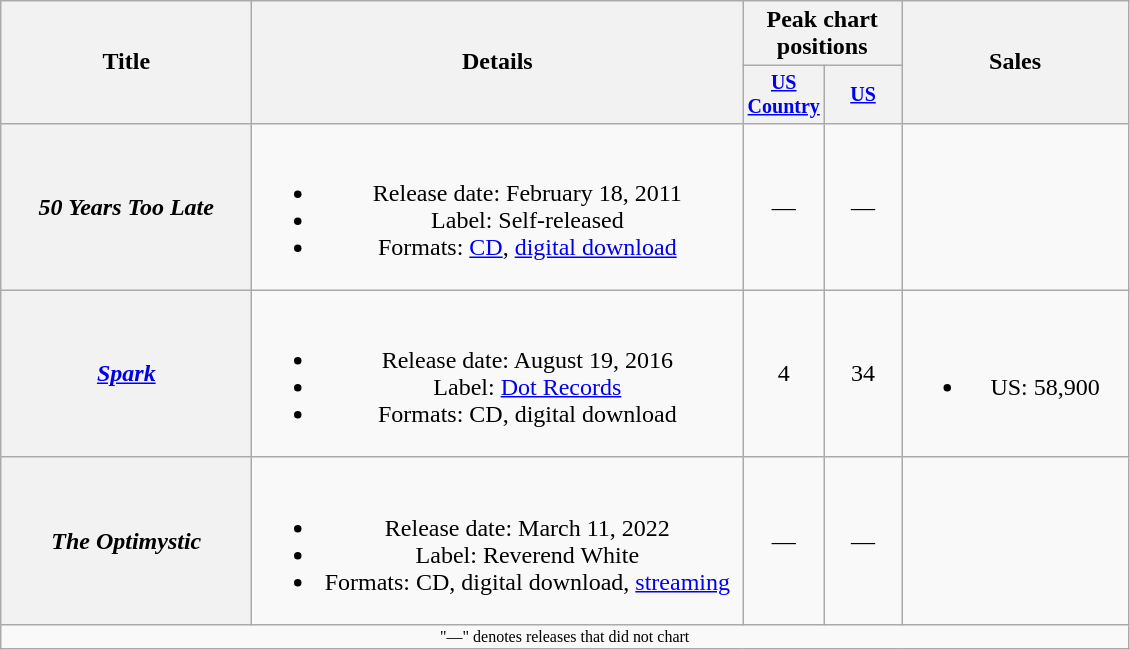<table class="wikitable plainrowheaders" style="text-align:center;">
<tr>
<th rowspan="2" style="width:10em;">Title</th>
<th rowspan="2" style="width:20em;">Details</th>
<th colspan="2">Peak chart positions</th>
<th rowspan="2" style="width:9em;">Sales</th>
</tr>
<tr style="font-size:smaller;">
<th width="45"><a href='#'>US Country</a><br></th>
<th width="45"><a href='#'>US</a><br></th>
</tr>
<tr>
<th scope="row"><em>50 Years Too Late</em></th>
<td><br><ul><li>Release date: February 18, 2011</li><li>Label: Self-released</li><li>Formats: <a href='#'>CD</a>, <a href='#'>digital download</a></li></ul></td>
<td>—</td>
<td>—</td>
<td></td>
</tr>
<tr>
<th scope="row"><em><a href='#'>Spark</a></em></th>
<td><br><ul><li>Release date: August 19, 2016</li><li>Label: <a href='#'>Dot Records</a></li><li>Formats: CD, digital download</li></ul></td>
<td>4</td>
<td>34</td>
<td><br><ul><li>US: 58,900</li></ul></td>
</tr>
<tr>
<th scope="row"><em>The Optimystic</em></th>
<td><br><ul><li>Release date: March 11, 2022</li><li>Label: Reverend White</li><li>Formats: CD, digital download, <a href='#'>streaming</a></li></ul></td>
<td>—</td>
<td>—</td>
<td></td>
</tr>
<tr>
<td colspan="6" style="font-size:8pt">"—" denotes releases that did not chart</td>
</tr>
</table>
